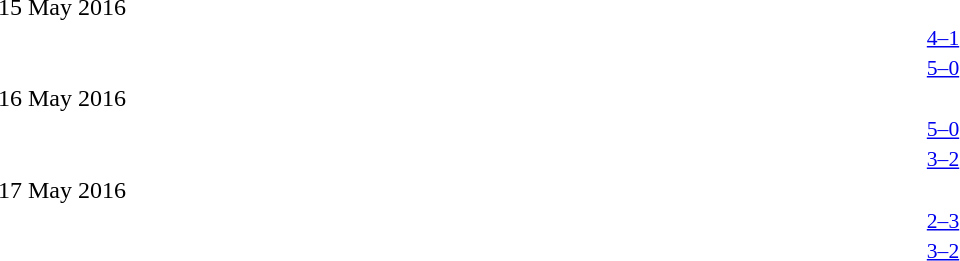<table style="width:100%;" cellspacing="1">
<tr>
<th width=25%></th>
<th width=10%></th>
<th width=25%></th>
</tr>
<tr>
<td colspan=3>15 May 2016</td>
</tr>
<tr style=font-size:90%>
<td align=right></td>
<td align=center><a href='#'>4–1</a></td>
<td></td>
</tr>
<tr style=font-size:90%>
<td align=right></td>
<td align=center><a href='#'>5–0</a></td>
<td></td>
</tr>
<tr>
<td colspan=3>16 May 2016</td>
</tr>
<tr style=font-size:90%>
<td align=right></td>
<td align=center><a href='#'>5–0</a></td>
<td></td>
</tr>
<tr style=font-size:90%>
<td align=right></td>
<td align=center><a href='#'>3–2</a></td>
<td></td>
</tr>
<tr>
<td colspan=3>17 May 2016</td>
</tr>
<tr style=font-size:90%>
<td align=right></td>
<td align=center><a href='#'>2–3</a></td>
<td></td>
</tr>
<tr style=font-size:90%>
<td align=right></td>
<td align=center><a href='#'>3–2</a></td>
<td></td>
</tr>
</table>
